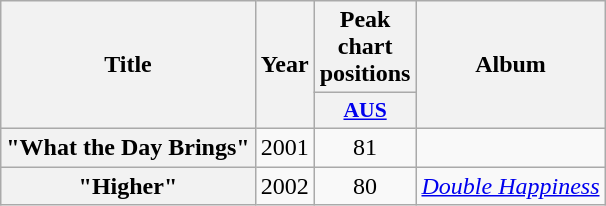<table class="wikitable plainrowheaders" style="text-align:center;">
<tr>
<th scope="col" rowspan="2">Title</th>
<th scope="col" rowspan="2">Year</th>
<th scope="col" colspan="1">Peak chart positions</th>
<th scope="col" rowspan="2">Album</th>
</tr>
<tr>
<th scope="col" style="width:3em;font-size:90%;"><a href='#'>AUS</a><br></th>
</tr>
<tr>
<th scope="row">"What the Day Brings"</th>
<td>2001</td>
<td>81</td>
<td></td>
</tr>
<tr>
<th scope="row">"Higher"<br></th>
<td>2002</td>
<td>80</td>
<td><em><a href='#'>Double Happiness</a></em></td>
</tr>
</table>
